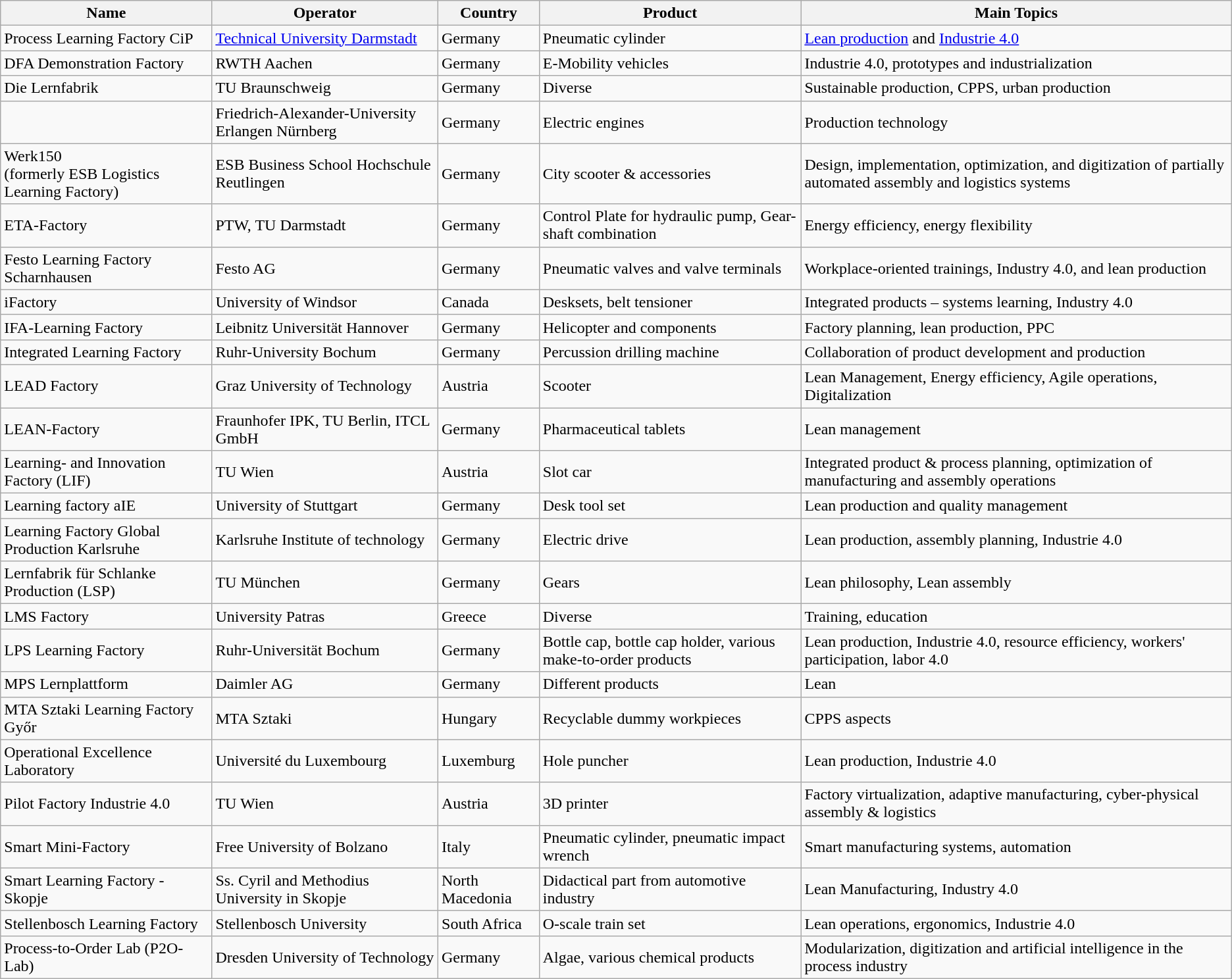<table class="wikitable">
<tr>
<th>Name</th>
<th>Operator</th>
<th>Country</th>
<th>Product</th>
<th>Main Topics</th>
</tr>
<tr>
<td>Process Learning Factory CiP</td>
<td><a href='#'>Technical University Darmstadt</a></td>
<td>Germany</td>
<td>Pneumatic cylinder</td>
<td><a href='#'>Lean production</a> and <a href='#'>Industrie 4.0</a></td>
</tr>
<tr>
<td>DFA Demonstration Factory</td>
<td>RWTH Aachen</td>
<td>Germany</td>
<td>E-Mobility vehicles</td>
<td>Industrie 4.0, prototypes and industrialization</td>
</tr>
<tr>
<td>Die Lernfabrik</td>
<td>TU Braunschweig</td>
<td>Germany</td>
<td>Diverse</td>
<td>Sustainable production, CPPS, urban production</td>
</tr>
<tr>
<td></td>
<td>Friedrich-Alexander-University  Erlangen Nürnberg</td>
<td>Germany</td>
<td>Electric engines</td>
<td>Production technology</td>
</tr>
<tr>
<td>Werk150<br>(formerly ESB Logistics Learning Factory)</td>
<td>ESB Business School Hochschule Reutlingen</td>
<td>Germany</td>
<td>City scooter & accessories</td>
<td>Design, implementation, optimization, and digitization of partially automated  assembly and logistics systems</td>
</tr>
<tr>
<td>ETA-Factory</td>
<td>PTW, TU Darmstadt</td>
<td>Germany</td>
<td>Control Plate for hydraulic pump, Gear-shaft  combination</td>
<td>Energy efficiency, energy flexibility</td>
</tr>
<tr>
<td>Festo Learning Factory Scharnhausen</td>
<td>Festo AG</td>
<td>Germany</td>
<td>Pneumatic valves and valve terminals</td>
<td>Workplace-oriented trainings, Industry 4.0, and lean production</td>
</tr>
<tr>
<td>iFactory</td>
<td>University of Windsor</td>
<td>Canada</td>
<td>Desksets, belt tensioner</td>
<td>Integrated products – systems learning, Industry 4.0</td>
</tr>
<tr>
<td>IFA-Learning Factory</td>
<td>Leibnitz Universität Hannover</td>
<td>Germany</td>
<td>Helicopter and components</td>
<td>Factory planning, lean production, PPC</td>
</tr>
<tr>
<td>Integrated Learning Factory</td>
<td>Ruhr-University Bochum</td>
<td>Germany</td>
<td>Percussion drilling machine</td>
<td>Collaboration of product development and production</td>
</tr>
<tr>
<td>LEAD Factory</td>
<td>Graz University of Technology</td>
<td>Austria</td>
<td>Scooter</td>
<td>Lean Management, Energy efficiency, Agile operations, Digitalization</td>
</tr>
<tr>
<td>LEAN-Factory</td>
<td>Fraunhofer  IPK, TU Berlin, ITCL GmbH</td>
<td>Germany</td>
<td>Pharmaceutical tablets</td>
<td>Lean management</td>
</tr>
<tr>
<td>Learning- and Innovation Factory (LIF)</td>
<td>TU Wien</td>
<td>Austria</td>
<td>Slot car</td>
<td>Integrated product & process planning, optimization of manufacturing and assembly operations</td>
</tr>
<tr>
<td>Learning factory aIE</td>
<td>University of Stuttgart</td>
<td>Germany</td>
<td>Desk tool set</td>
<td>Lean production and quality management</td>
</tr>
<tr>
<td>Learning Factory Global Production Karlsruhe</td>
<td>Karlsruhe Institute of technology</td>
<td>Germany</td>
<td>Electric drive</td>
<td>Lean production, assembly planning, Industrie 4.0</td>
</tr>
<tr>
<td>Lernfabrik  für Schlanke Production (LSP)</td>
<td>TU München</td>
<td>Germany</td>
<td>Gears</td>
<td>Lean philosophy, Lean assembly</td>
</tr>
<tr>
<td>LMS Factory</td>
<td>University Patras</td>
<td>Greece</td>
<td>Diverse</td>
<td>Training, education</td>
</tr>
<tr>
<td>LPS Learning Factory</td>
<td>Ruhr-Universität Bochum</td>
<td>Germany</td>
<td>Bottle cap, bottle cap holder, various make-to-order  products</td>
<td>Lean production, Industrie 4.0, resource efficiency, workers' participation, labor 4.0</td>
</tr>
<tr>
<td>MPS Lernplattform</td>
<td>Daimler AG</td>
<td>Germany</td>
<td>Different products</td>
<td>Lean</td>
</tr>
<tr>
<td>MTA Sztaki Learning Factory Győr</td>
<td>MTA Sztaki</td>
<td>Hungary</td>
<td>Recyclable dummy workpieces</td>
<td>CPPS aspects</td>
</tr>
<tr>
<td>Operational Excellence Laboratory</td>
<td>Université du Luxembourg</td>
<td>Luxemburg</td>
<td>Hole puncher</td>
<td>Lean production, Industrie 4.0</td>
</tr>
<tr>
<td>Pilot Factory Industrie 4.0</td>
<td>TU Wien</td>
<td>Austria</td>
<td>3D printer</td>
<td>Factory virtualization, adaptive manufacturing, cyber-physical assembly & logistics</td>
</tr>
<tr>
<td>Smart Mini-Factory</td>
<td>Free University of Bolzano</td>
<td>Italy</td>
<td>Pneumatic cylinder, pneumatic impact wrench</td>
<td>Smart manufacturing systems, automation</td>
</tr>
<tr>
<td>Smart Learning Factory - Skopje</td>
<td>Ss. Cyril and Methodius University in Skopje</td>
<td>North Macedonia</td>
<td>Didactical part from automotive industry</td>
<td>Lean Manufacturing, Industry 4.0</td>
</tr>
<tr>
<td>Stellenbosch Learning Factory</td>
<td>Stellenbosch University</td>
<td>South Africa</td>
<td>O-scale train set</td>
<td>Lean operations, ergonomics, Industrie 4.0</td>
</tr>
<tr>
<td>Process-to-Order Lab (P2O-Lab)</td>
<td>Dresden University of Technology</td>
<td>Germany</td>
<td>Algae, various chemical products</td>
<td>Modularization, digitization and artificial intelligence in the process industry</td>
</tr>
</table>
